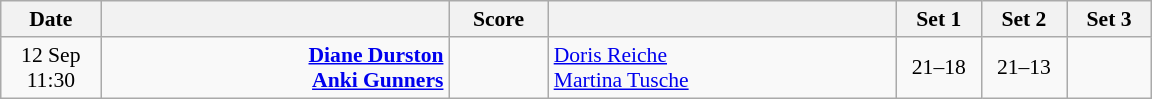<table class="wikitable" style="text-align: center; font-size:90%">
<tr>
<th width="60">Date</th>
<th align="right" width="225"></th>
<th width="60">Score</th>
<th align="left" width="225"></th>
<th width="50">Set 1</th>
<th width="50">Set 2</th>
<th width="50">Set 3</th>
</tr>
<tr>
<td>12 Sep<br>11:30</td>
<td align="right"><strong><a href='#'>Diane Durston</a> <br><a href='#'>Anki Gunners</a> </strong></td>
<td align="center"></td>
<td align="left"> <a href='#'>Doris Reiche</a><br> <a href='#'>Martina Tusche</a></td>
<td>21–18</td>
<td>21–13</td>
<td></td>
</tr>
</table>
